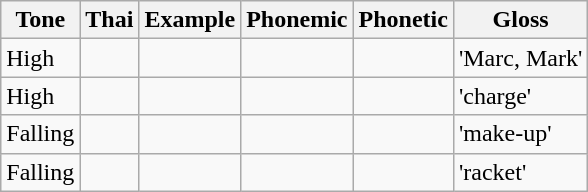<table class=wikitable>
<tr>
<th scope="col">Tone</th>
<th scope="col">Thai</th>
<th scope="col">Example</th>
<th scope="col">Phonemic</th>
<th scope="col">Phonetic</th>
<th scope="col">Gloss</th>
</tr>
<tr>
<td>High</td>
<td></td>
<td></td>
<td></td>
<td></td>
<td>'Marc, Mark'</td>
</tr>
<tr>
<td>High</td>
<td></td>
<td></td>
<td></td>
<td></td>
<td>'charge'</td>
</tr>
<tr>
<td>Falling</td>
<td></td>
<td></td>
<td></td>
<td></td>
<td>'make-up'</td>
</tr>
<tr>
<td>Falling</td>
<td></td>
<td></td>
<td></td>
<td></td>
<td>'racket'</td>
</tr>
</table>
